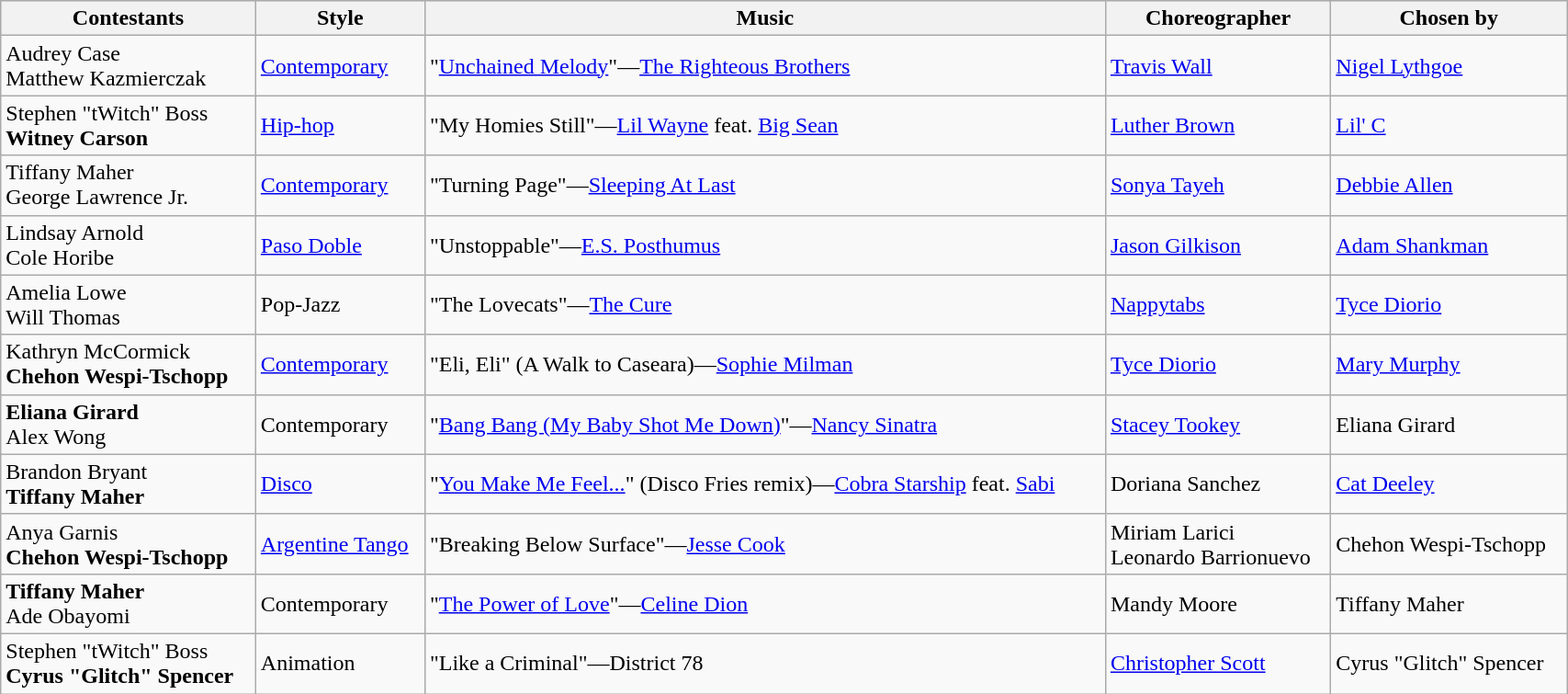<table class="wikitable" style="width:90%;">
<tr style="background:lightgrey; text-align:center;">
<th>Contestants</th>
<th>Style</th>
<th>Music</th>
<th>Choreographer</th>
<th>Chosen by</th>
</tr>
<tr>
<td>Audrey Case <br> Matthew Kazmierczak</td>
<td><a href='#'>Contemporary</a></td>
<td>"<a href='#'>Unchained Melody</a>"—<a href='#'>The Righteous Brothers</a></td>
<td><a href='#'>Travis Wall</a></td>
<td><a href='#'>Nigel Lythgoe</a></td>
</tr>
<tr>
<td>Stephen "tWitch" Boss<br><strong>Witney Carson</strong></td>
<td><a href='#'>Hip-hop</a></td>
<td>"My Homies Still"—<a href='#'>Lil Wayne</a> feat. <a href='#'>Big Sean</a></td>
<td><a href='#'>Luther Brown</a></td>
<td><a href='#'>Lil' C</a></td>
</tr>
<tr>
<td>Tiffany Maher <br> George Lawrence Jr.</td>
<td><a href='#'>Contemporary</a></td>
<td>"Turning Page"—<a href='#'>Sleeping At Last</a></td>
<td><a href='#'>Sonya Tayeh</a></td>
<td><a href='#'>Debbie Allen</a></td>
</tr>
<tr>
<td>Lindsay Arnold <br> Cole Horibe</td>
<td><a href='#'>Paso Doble</a></td>
<td>"Unstoppable"—<a href='#'>E.S. Posthumus</a></td>
<td><a href='#'>Jason Gilkison</a></td>
<td><a href='#'>Adam Shankman</a></td>
</tr>
<tr>
<td>Amelia Lowe <br> Will Thomas</td>
<td>Pop-Jazz</td>
<td>"The Lovecats"—<a href='#'>The Cure</a></td>
<td><a href='#'>Nappytabs</a></td>
<td><a href='#'>Tyce Diorio</a></td>
</tr>
<tr>
<td>Kathryn McCormick<br><strong>Chehon Wespi-Tschopp</strong></td>
<td><a href='#'>Contemporary</a></td>
<td>"Eli, Eli" (A Walk to Caseara)—<a href='#'>Sophie Milman</a></td>
<td><a href='#'>Tyce Diorio</a></td>
<td><a href='#'>Mary Murphy</a></td>
</tr>
<tr>
<td><strong>Eliana Girard</strong><br>Alex Wong</td>
<td>Contemporary</td>
<td>"<a href='#'>Bang Bang (My Baby Shot Me Down)</a>"—<a href='#'>Nancy Sinatra</a></td>
<td><a href='#'>Stacey Tookey</a></td>
<td>Eliana Girard</td>
</tr>
<tr>
<td>Brandon Bryant<br><strong>Tiffany Maher</strong></td>
<td><a href='#'>Disco</a></td>
<td>"<a href='#'>You Make Me Feel...</a>" (Disco Fries remix)—<a href='#'>Cobra Starship</a> feat. <a href='#'>Sabi</a></td>
<td>Doriana Sanchez</td>
<td><a href='#'>Cat Deeley</a></td>
</tr>
<tr>
<td>Anya Garnis<br><strong>Chehon Wespi-Tschopp</strong></td>
<td><a href='#'>Argentine Tango</a></td>
<td>"Breaking Below Surface"—<a href='#'>Jesse Cook</a></td>
<td>Miriam Larici<br>Leonardo Barrionuevo</td>
<td>Chehon Wespi-Tschopp</td>
</tr>
<tr>
<td><strong>Tiffany Maher</strong><br>Ade Obayomi</td>
<td>Contemporary</td>
<td>"<a href='#'>The Power of Love</a>"—<a href='#'>Celine Dion</a></td>
<td>Mandy Moore</td>
<td>Tiffany Maher</td>
</tr>
<tr>
<td>Stephen "tWitch" Boss<br><strong>Cyrus "Glitch" Spencer</strong></td>
<td>Animation</td>
<td>"Like a Criminal"—District 78</td>
<td><a href='#'>Christopher Scott</a></td>
<td>Cyrus "Glitch" Spencer</td>
</tr>
</table>
